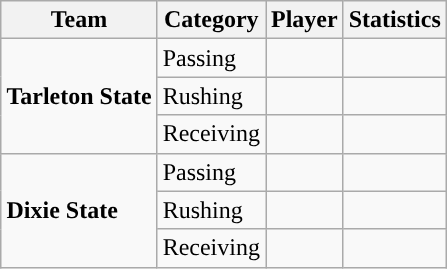<table class="wikitable" style="float: right;">
<tr>
<th>Team</th>
<th>Category</th>
<th>Player</th>
<th>Statistics</th>
</tr>
<tr>
<td rowspan=3><strong>Tarleton State</strong></td>
<td>Passing</td>
<td></td>
<td></td>
</tr>
<tr>
<td>Rushing</td>
<td></td>
<td></td>
</tr>
<tr>
<td>Receiving</td>
<td></td>
<td></td>
</tr>
<tr>
<td rowspan=3><strong>Dixie State</strong></td>
<td>Passing</td>
<td></td>
<td></td>
</tr>
<tr>
<td>Rushing</td>
<td></td>
<td></td>
</tr>
<tr>
<td>Receiving</td>
<td></td>
<td></td>
</tr>
</table>
